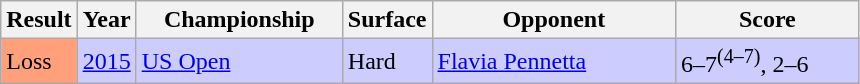<table class="sortable wikitable">
<tr>
<th>Result</th>
<th>Year</th>
<th style="width:130px">Championship</th>
<th>Surface</th>
<th style="width:155px">Opponent</th>
<th style="width:115px"  class="unsortable">Score</th>
</tr>
<tr style="background:#ccf;">
<td style="background:#ffa07a;">Loss</td>
<td><a href='#'>2015</a></td>
<td><a href='#'>US Open</a></td>
<td>Hard</td>
<td> <a href='#'>Flavia Pennetta</a></td>
<td>6–7<sup>(4–7)</sup>, 2–6</td>
</tr>
</table>
